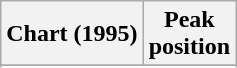<table class="wikitable sortable plainrowheaders" style="text-align:center">
<tr>
<th>Chart (1995)</th>
<th>Peak<br>position</th>
</tr>
<tr>
</tr>
<tr>
</tr>
</table>
